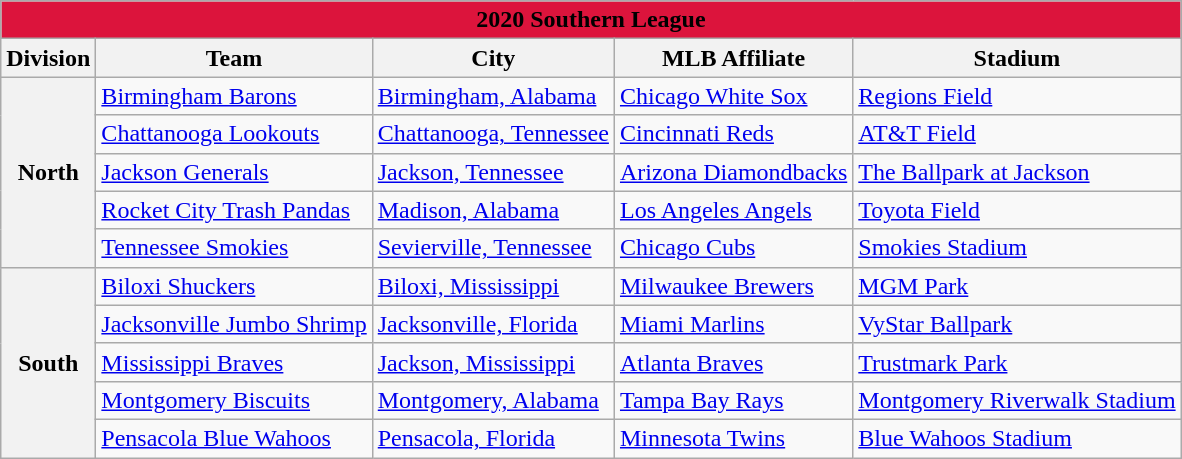<table class="wikitable" style="width:auto">
<tr>
<td bgcolor="#DC143C" align="center" colspan="7"><strong><span>2020 Southern League</span></strong></td>
</tr>
<tr>
<th>Division</th>
<th>Team</th>
<th>City</th>
<th>MLB Affiliate</th>
<th>Stadium</th>
</tr>
<tr>
<th rowspan="5">North</th>
<td><a href='#'>Birmingham Barons</a></td>
<td><a href='#'>Birmingham, Alabama</a></td>
<td><a href='#'>Chicago White Sox</a></td>
<td><a href='#'>Regions Field</a></td>
</tr>
<tr>
<td><a href='#'>Chattanooga Lookouts</a></td>
<td><a href='#'>Chattanooga, Tennessee</a></td>
<td><a href='#'>Cincinnati Reds</a></td>
<td><a href='#'>AT&T Field</a></td>
</tr>
<tr>
<td><a href='#'>Jackson Generals</a></td>
<td><a href='#'>Jackson, Tennessee</a></td>
<td><a href='#'>Arizona Diamondbacks</a></td>
<td><a href='#'>The Ballpark at Jackson</a></td>
</tr>
<tr>
<td><a href='#'>Rocket City Trash Pandas</a></td>
<td><a href='#'>Madison, Alabama</a></td>
<td><a href='#'>Los Angeles Angels</a></td>
<td><a href='#'>Toyota Field</a></td>
</tr>
<tr>
<td><a href='#'>Tennessee Smokies</a></td>
<td><a href='#'>Sevierville, Tennessee</a></td>
<td><a href='#'>Chicago Cubs</a></td>
<td><a href='#'>Smokies Stadium</a></td>
</tr>
<tr>
<th rowspan="5">South</th>
<td><a href='#'>Biloxi Shuckers</a></td>
<td><a href='#'>Biloxi, Mississippi</a></td>
<td><a href='#'>Milwaukee Brewers</a></td>
<td><a href='#'>MGM Park</a></td>
</tr>
<tr>
<td><a href='#'>Jacksonville Jumbo Shrimp</a></td>
<td><a href='#'>Jacksonville, Florida</a></td>
<td><a href='#'>Miami Marlins</a></td>
<td><a href='#'>VyStar Ballpark</a></td>
</tr>
<tr>
<td><a href='#'>Mississippi Braves</a></td>
<td><a href='#'>Jackson, Mississippi</a></td>
<td><a href='#'>Atlanta Braves</a></td>
<td><a href='#'>Trustmark Park</a></td>
</tr>
<tr>
<td><a href='#'>Montgomery Biscuits</a></td>
<td><a href='#'>Montgomery, Alabama</a></td>
<td><a href='#'>Tampa Bay Rays</a></td>
<td><a href='#'>Montgomery Riverwalk Stadium</a></td>
</tr>
<tr>
<td><a href='#'>Pensacola Blue Wahoos</a></td>
<td><a href='#'>Pensacola, Florida</a></td>
<td><a href='#'>Minnesota Twins</a></td>
<td><a href='#'>Blue Wahoos Stadium</a></td>
</tr>
</table>
